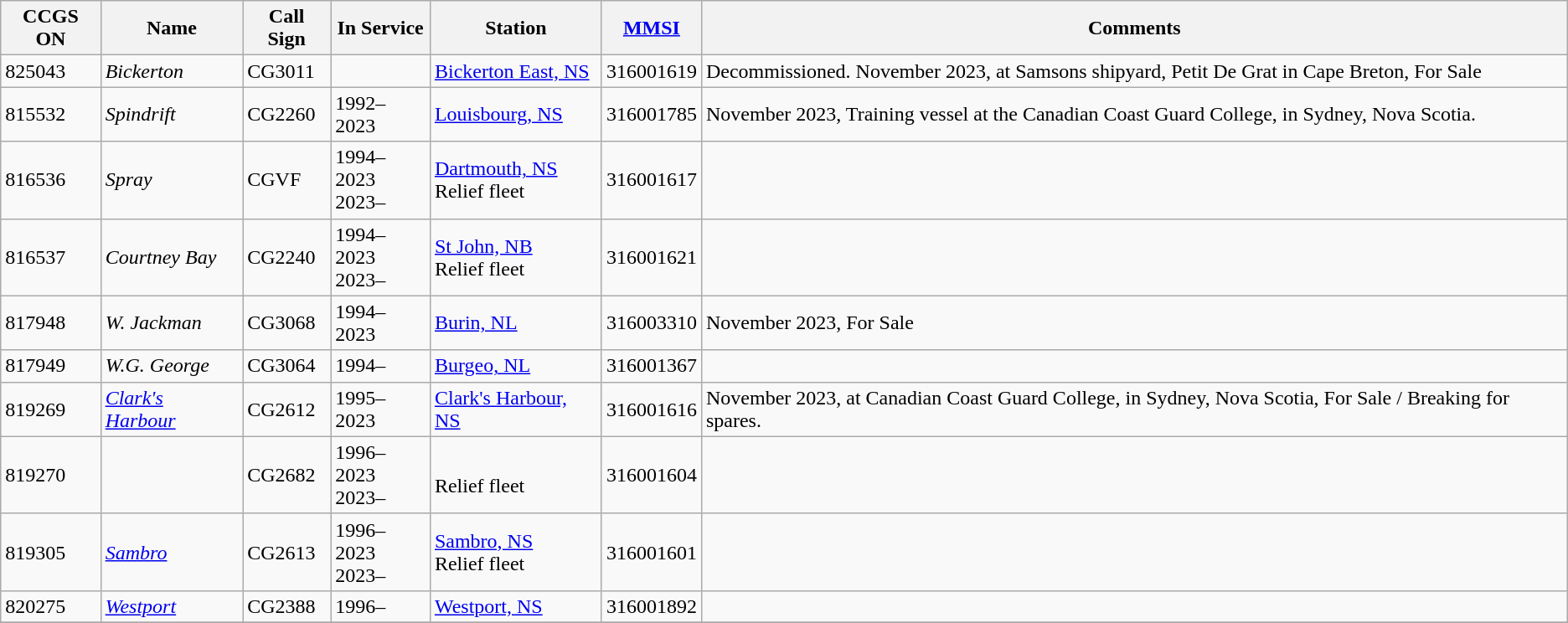<table class="wikitable">
<tr>
<th>CCGS ON </th>
<th>Name</th>
<th>Call Sign</th>
<th>In Service</th>
<th>Station</th>
<th><a href='#'>MMSI</a></th>
<th>Comments</th>
</tr>
<tr>
<td>825043</td>
<td><em>Bickerton</em></td>
<td>CG3011</td>
<td></td>
<td><a href='#'>Bickerton East, NS</a></td>
<td>316001619</td>
<td>Decommissioned. November 2023, at Samsons shipyard, Petit De Grat in Cape Breton, For Sale</td>
</tr>
<tr>
<td>815532</td>
<td><em>Spindrift</em></td>
<td>CG2260</td>
<td>1992–2023</td>
<td><a href='#'>Louisbourg, NS</a></td>
<td>316001785</td>
<td>November 2023, Training vessel at the Canadian Coast Guard College, in Sydney, Nova Scotia.</td>
</tr>
<tr>
<td>816536</td>
<td><em>Spray</em></td>
<td>CGVF</td>
<td>1994–2023<br>2023–</td>
<td><a href='#'>Dartmouth, NS</a><br>Relief fleet</td>
<td>316001617</td>
<td></td>
</tr>
<tr>
<td>816537</td>
<td><em>Courtney Bay</em></td>
<td>CG2240</td>
<td>1994–2023<br>2023–</td>
<td><a href='#'>St John, NB</a><br>Relief fleet</td>
<td>316001621</td>
<td></td>
</tr>
<tr>
<td>817948</td>
<td><em>W. Jackman</em></td>
<td>CG3068</td>
<td>1994–2023</td>
<td><a href='#'>Burin, NL</a></td>
<td>316003310</td>
<td>November 2023, For Sale</td>
</tr>
<tr>
<td>817949</td>
<td><em>W.G. George</em></td>
<td>CG3064</td>
<td>1994–</td>
<td><a href='#'>Burgeo, NL</a></td>
<td>316001367</td>
<td></td>
</tr>
<tr>
<td>819269</td>
<td><a href='#'><em>Clark's Harbour</em></a></td>
<td>CG2612</td>
<td>1995–2023</td>
<td><a href='#'>Clark's Harbour, NS</a></td>
<td>316001616</td>
<td>November 2023, at Canadian Coast Guard College, in Sydney, Nova Scotia, For Sale / Breaking for spares.</td>
</tr>
<tr>
<td>819270</td>
<td></td>
<td>CG2682</td>
<td>1996–2023<br>2023–</td>
<td><br>Relief fleet</td>
<td>316001604</td>
<td></td>
</tr>
<tr>
<td>819305</td>
<td><a href='#'><em>Sambro</em></a></td>
<td>CG2613</td>
<td>1996–2023<br>2023–</td>
<td><a href='#'>Sambro, NS</a><br>Relief fleet</td>
<td>316001601</td>
<td></td>
</tr>
<tr>
<td>820275</td>
<td><a href='#'><em>Westport</em></a></td>
<td>CG2388</td>
<td>1996–</td>
<td><a href='#'>Westport, NS</a></td>
<td>316001892</td>
<td></td>
</tr>
<tr>
</tr>
</table>
